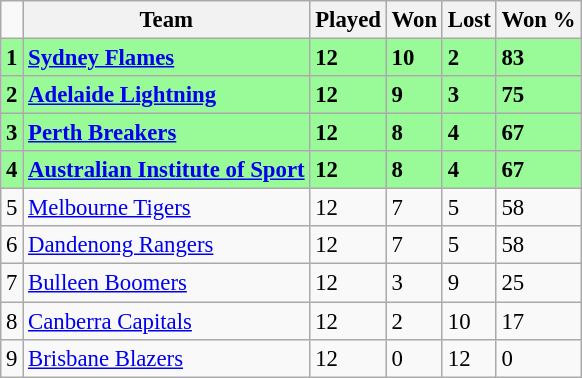<table class="wikitable" style="font-size:95%;">
<tr>
<td></td>
<th align=center><strong>Team</strong></th>
<th align=center><strong>Played</strong></th>
<th align=center><strong>Won</strong></th>
<th align=center><strong>Lost</strong></th>
<th align=center><strong>Won %</strong></th>
</tr>
<tr>
<td bgcolor="#98FB98"><strong>1</strong></td>
<td bgcolor="#98FB98"><strong><a href='#'>Sydney Flames</a></strong></td>
<td bgcolor="#98FB98"><strong>12</strong></td>
<td bgcolor="#98FB98"><strong>10</strong></td>
<td bgcolor="#98FB98"><strong>2</strong></td>
<td bgcolor="#98FB98"><strong>83</strong></td>
</tr>
<tr>
<td bgcolor="#98FB98"><strong>2</strong></td>
<td bgcolor="#98FB98"><strong><a href='#'>Adelaide Lightning</a></strong></td>
<td bgcolor="#98FB98"><strong>12</strong></td>
<td bgcolor="#98FB98"><strong>9</strong></td>
<td bgcolor="#98FB98"><strong>3</strong></td>
<td bgcolor="#98FB98"><strong>75</strong></td>
</tr>
<tr>
<td bgcolor="#98FB98"><strong>3</strong></td>
<td bgcolor="#98FB98"><strong><a href='#'>Perth Breakers</a></strong></td>
<td bgcolor="#98FB98"><strong>12</strong></td>
<td bgcolor="#98FB98"><strong>8</strong></td>
<td bgcolor="#98FB98"><strong>4</strong></td>
<td bgcolor="#98FB98"><strong>67</strong></td>
</tr>
<tr>
<td bgcolor="#98FB98"><strong>4</strong></td>
<td bgcolor="#98FB98"><strong><a href='#'>Australian Institute of Sport</a></strong></td>
<td bgcolor="#98FB98"><strong>12</strong></td>
<td bgcolor="#98FB98"><strong>8</strong></td>
<td bgcolor="#98FB98"><strong>4</strong></td>
<td bgcolor="#98FB98"><strong>67</strong></td>
</tr>
<tr>
<td>5</td>
<td><a href='#'>Melbourne Tigers</a></td>
<td>12</td>
<td>7</td>
<td>5</td>
<td>58</td>
</tr>
<tr>
<td>6</td>
<td><a href='#'>Dandenong Rangers</a></td>
<td>12</td>
<td>7</td>
<td>5</td>
<td>58</td>
</tr>
<tr>
<td>7</td>
<td><a href='#'>Bulleen Boomers</a></td>
<td>12</td>
<td>3</td>
<td>9</td>
<td>25</td>
</tr>
<tr>
<td>8</td>
<td><a href='#'>Canberra Capitals</a></td>
<td>12</td>
<td>2</td>
<td>10</td>
<td>17</td>
</tr>
<tr>
<td>9</td>
<td><a href='#'>Brisbane Blazers</a></td>
<td>12</td>
<td>0</td>
<td>12</td>
<td>0</td>
</tr>
</table>
